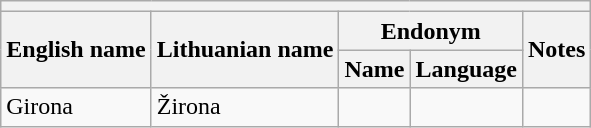<table class="wikitable sortable">
<tr>
<th colspan="5"></th>
</tr>
<tr>
<th rowspan="2">English name</th>
<th rowspan="2">Lithuanian name</th>
<th colspan="2">Endonym</th>
<th rowspan="2">Notes</th>
</tr>
<tr>
<th>Name</th>
<th>Language</th>
</tr>
<tr>
<td>Girona</td>
<td>Žirona</td>
<td></td>
<td></td>
<td></td>
</tr>
</table>
